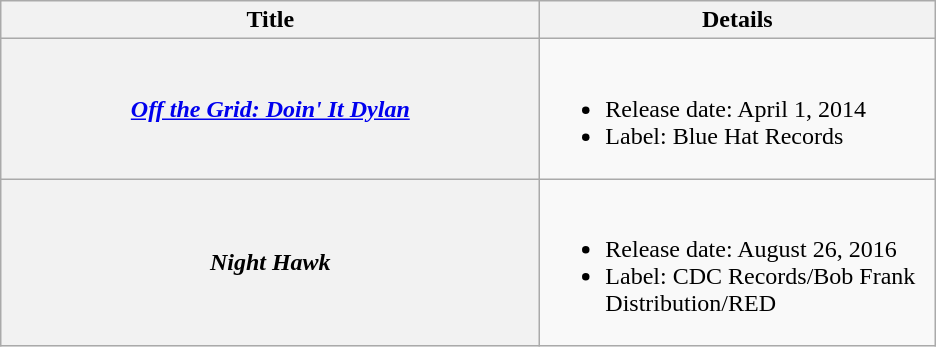<table class="wikitable plainrowheaders">
<tr>
<th style="width:22em;">Title</th>
<th style="width:16em;">Details</th>
</tr>
<tr>
<th scope="row"><em><a href='#'>Off the Grid: Doin' It Dylan</a></em></th>
<td><br><ul><li>Release date: April 1, 2014</li><li>Label: Blue Hat Records</li></ul></td>
</tr>
<tr>
<th scope="row"><em>Night Hawk</em></th>
<td><br><ul><li>Release date: August 26, 2016</li><li>Label: CDC Records/Bob Frank Distribution/RED</li></ul></td>
</tr>
</table>
